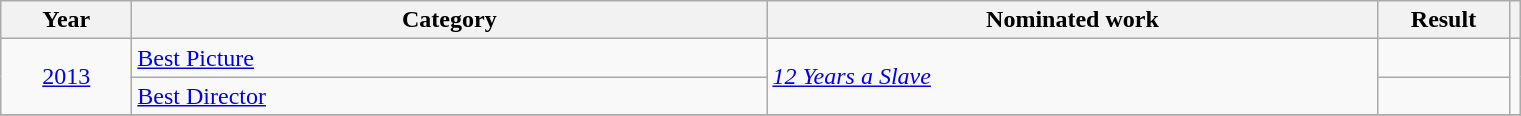<table class=wikitable>
<tr>
<th scope="col" style="width:5em;">Year</th>
<th scope="col" style="width:26em;">Category</th>
<th scope="col" style="width:25em;">Nominated work</th>
<th scope="col" style="width:5em;">Result</th>
<th></th>
</tr>
<tr>
<td style="text-align:center;", rowspan="2"><a href='#'>2013</a></td>
<td><a href='#'>Best Picture</a></td>
<td rowspan="2"><em><a href='#'>12 Years a Slave</a></em></td>
<td></td>
<td rowspan=2></td>
</tr>
<tr>
<td><a href='#'>Best Director</a></td>
<td></td>
</tr>
<tr>
</tr>
</table>
